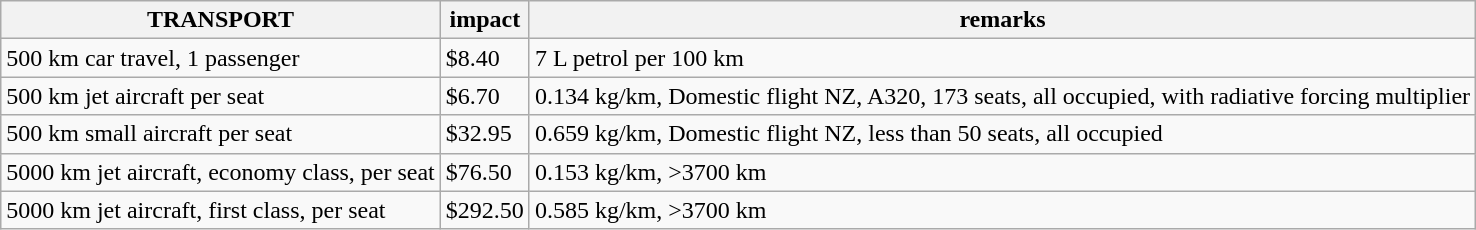<table class="wikitable">
<tr>
<th>TRANSPORT</th>
<th>impact</th>
<th>remarks</th>
</tr>
<tr>
<td>500 km car travel, 1 passenger</td>
<td>$8.40</td>
<td>7 L petrol per 100 km</td>
</tr>
<tr>
<td>500 km jet aircraft per seat</td>
<td>$6.70</td>
<td>0.134 kg/km, Domestic flight NZ, A320, 173 seats, all occupied, with radiative forcing multiplier</td>
</tr>
<tr>
<td>500 km small aircraft per seat</td>
<td>$32.95</td>
<td>0.659 kg/km, Domestic flight NZ, less than 50 seats, all occupied</td>
</tr>
<tr>
<td>5000 km jet aircraft, economy class, per seat</td>
<td>$76.50</td>
<td>0.153 kg/km, >3700 km</td>
</tr>
<tr>
<td>5000 km jet aircraft, first class, per seat</td>
<td>$292.50</td>
<td>0.585 kg/km, >3700 km</td>
</tr>
</table>
